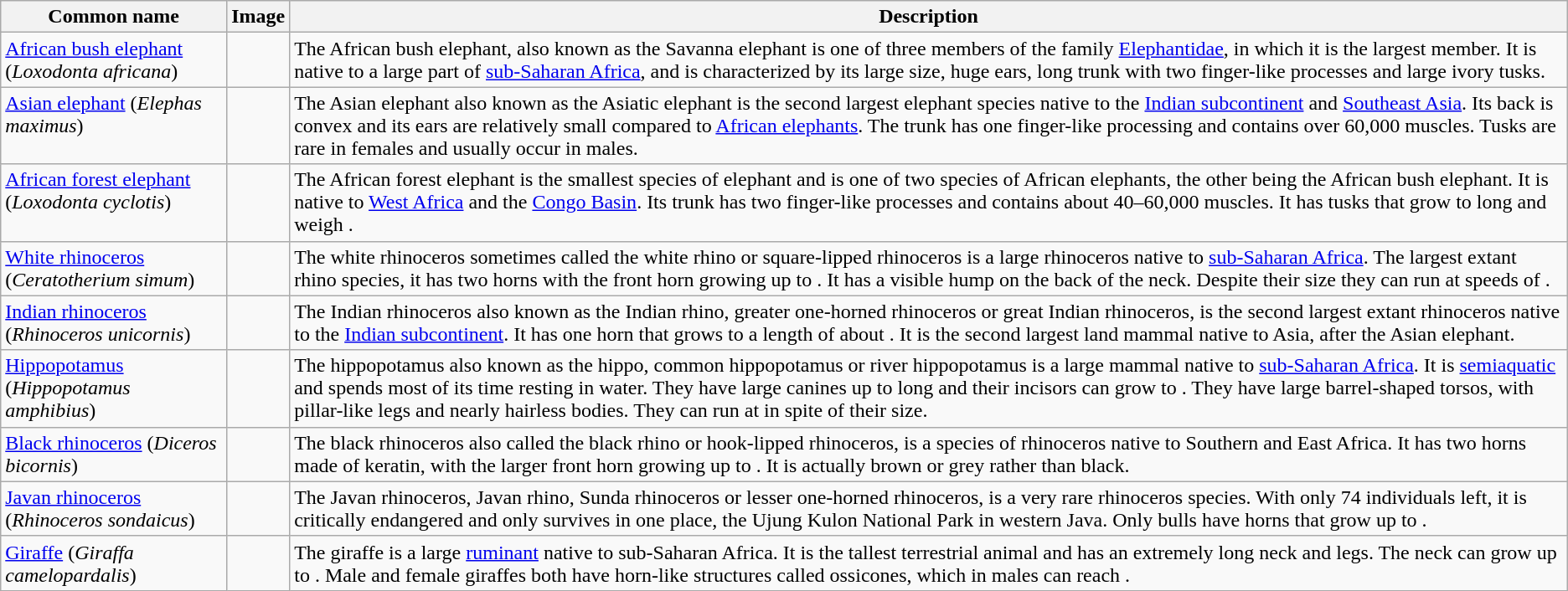<table class="wikitable">
<tr>
<th>Common name</th>
<th>Image</th>
<th>Description</th>
</tr>
<tr style="vertical-align: top;">
<td><a href='#'>African bush elephant</a> (<em>Loxodonta africana</em>)</td>
<td></td>
<td>The African bush elephant, also known as the Savanna elephant  is one of three members of the family <a href='#'>Elephantidae</a>, in which it is the largest member. It is native to a large part of <a href='#'>sub-Saharan Africa</a>, and is characterized by its large size, huge ears, long trunk with two finger-like processes and large ivory tusks. </td>
</tr>
<tr style="vertical-align: top;">
<td><a href='#'>Asian elephant</a> (<em>Elephas maximus</em>)</td>
<td></td>
<td>The Asian elephant also known as the Asiatic elephant is the second largest elephant species native to the <a href='#'>Indian subcontinent</a> and <a href='#'>Southeast Asia</a>. Its back is convex and its ears are relatively small compared to <a href='#'>African elephants</a>. The trunk has one finger-like processing and contains over 60,000 muscles. Tusks are rare in females and usually occur in males.</td>
</tr>
<tr style="vertical-align: top;">
<td><a href='#'>African forest elephant</a> (<em>Loxodonta cyclotis</em>)</td>
<td></td>
<td>The African forest elephant is the smallest species of elephant and is one of two species of African elephants, the other being the African bush elephant. It is native to <a href='#'>West Africa</a> and the <a href='#'>Congo Basin</a>. Its trunk has two finger-like processes and contains about 40–60,000 muscles. It has tusks that grow to  long and weigh .</td>
</tr>
<tr style="vertical-align: top;">
<td><a href='#'>White rhinoceros</a> (<em>Ceratotherium simum</em>)</td>
<td></td>
<td>The white rhinoceros sometimes called the white rhino or square-lipped rhinoceros is a large rhinoceros native to <a href='#'>sub-Saharan Africa</a>. The largest extant rhino species, it has two horns with the front horn growing up to . It has a visible hump on the back of the neck. Despite their size they can run at speeds of .</td>
</tr>
<tr style="vertical-align: top;">
<td><a href='#'>Indian rhinoceros</a> (<em>Rhinoceros unicornis</em>)</td>
<td></td>
<td>The Indian rhinoceros also known as the Indian rhino, greater one-horned rhinoceros or great Indian rhinoceros, is the second largest extant rhinoceros native to the <a href='#'>Indian subcontinent</a>. It has one horn that grows to a length of about . It is the second largest land mammal native to Asia, after the Asian elephant.</td>
</tr>
<tr style="vertical-align: top;">
<td><a href='#'>Hippopotamus</a> (<em>Hippopotamus amphibius</em>)</td>
<td></td>
<td>The hippopotamus also known as the hippo, common hippopotamus or river hippopotamus is a large mammal native to <a href='#'>sub-Saharan Africa</a>. It is <a href='#'>semiaquatic</a> and spends most of its time resting in water. They have large canines up to  long and their incisors can grow to . They have large barrel-shaped torsos, with pillar-like legs and nearly hairless bodies. They can run at  in spite of their size.</td>
</tr>
<tr style="vertical-align: top;">
<td><a href='#'>Black rhinoceros</a> (<em>Diceros bicornis</em>)</td>
<td></td>
<td>The black rhinoceros also called the black rhino or hook-lipped rhinoceros, is a species of rhinoceros native to Southern and East Africa. It has two horns made of keratin, with the larger front horn growing up to . It is actually brown or grey rather than black.</td>
</tr>
<tr style="vertical-align: top;">
<td><a href='#'>Javan rhinoceros</a> (<em>Rhinoceros sondaicus</em>)</td>
<td></td>
<td>The Javan rhinoceros, Javan rhino, Sunda rhinoceros or lesser one-horned rhinoceros, is a very rare rhinoceros species. With only 74 individuals left, it is critically endangered and only survives in one place, the Ujung Kulon National Park in western Java. Only bulls have horns that grow up to .</td>
</tr>
<tr style="vertical-align: top;">
<td><a href='#'>Giraffe</a> (<em>Giraffa camelopardalis</em>)</td>
<td></td>
<td>The giraffe is a large <a href='#'>ruminant</a> native to sub-Saharan Africa. It is the tallest terrestrial animal and has an extremely long neck and legs. The neck can grow up to . Male and female giraffes both have horn-like structures called ossicones, which in males can reach .</td>
</tr>
</table>
